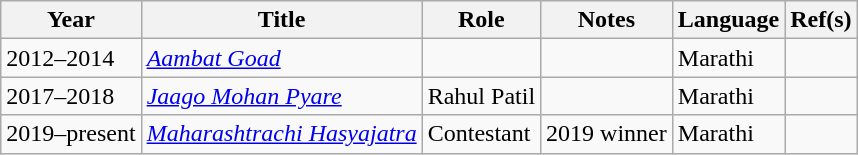<table class="wikitable sortable">
<tr>
<th>Year</th>
<th>Title</th>
<th>Role</th>
<th>Notes</th>
<th>Language</th>
<th>Ref(s)</th>
</tr>
<tr>
<td>2012–2014</td>
<td><em><a href='#'>Aambat Goad</a></em></td>
<td></td>
<td></td>
<td>Marathi</td>
<td></td>
</tr>
<tr>
<td>2017–2018</td>
<td><em><a href='#'>Jaago Mohan Pyare</a></em></td>
<td>Rahul Patil</td>
<td></td>
<td>Marathi</td>
<td></td>
</tr>
<tr>
<td>2019–present</td>
<td><em><a href='#'>Maharashtrachi Hasyajatra</a></em></td>
<td>Contestant</td>
<td>2019 winner</td>
<td>Marathi</td>
<td></td>
</tr>
</table>
